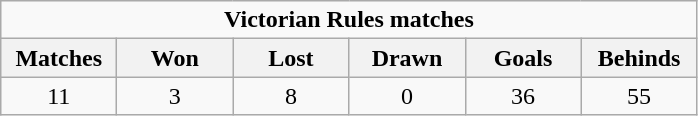<table class="wikitable" style="text-align:center">
<tr>
<td colspan=7><strong>Victorian Rules matches</strong></td>
</tr>
<tr>
<th width="70">Matches</th>
<th width="70">Won</th>
<th width="70">Lost</th>
<th width="70">Drawn</th>
<th width="70">Goals</th>
<th width="70">Behinds</th>
</tr>
<tr>
<td>11</td>
<td>3</td>
<td>8</td>
<td>0</td>
<td>36</td>
<td>55</td>
</tr>
</table>
